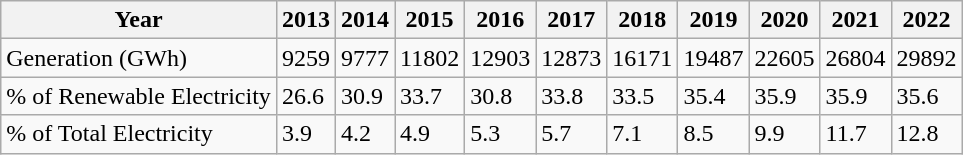<table class="wikitable">
<tr>
<th>Year</th>
<th>2013</th>
<th>2014</th>
<th>2015</th>
<th>2016</th>
<th>2017</th>
<th>2018</th>
<th>2019</th>
<th>2020</th>
<th>2021</th>
<th>2022</th>
</tr>
<tr>
<td>Generation (GWh)</td>
<td>9259</td>
<td>9777</td>
<td>11802</td>
<td>12903</td>
<td>12873</td>
<td>16171</td>
<td>19487</td>
<td>22605</td>
<td>26804</td>
<td>29892</td>
</tr>
<tr>
<td>% of Renewable Electricity</td>
<td>26.6</td>
<td>30.9</td>
<td>33.7</td>
<td>30.8</td>
<td>33.8</td>
<td>33.5</td>
<td>35.4</td>
<td>35.9</td>
<td>35.9</td>
<td>35.6</td>
</tr>
<tr>
<td>% of Total Electricity</td>
<td>3.9</td>
<td>4.2</td>
<td>4.9</td>
<td>5.3</td>
<td>5.7</td>
<td>7.1</td>
<td>8.5</td>
<td>9.9</td>
<td>11.7</td>
<td>12.8</td>
</tr>
</table>
